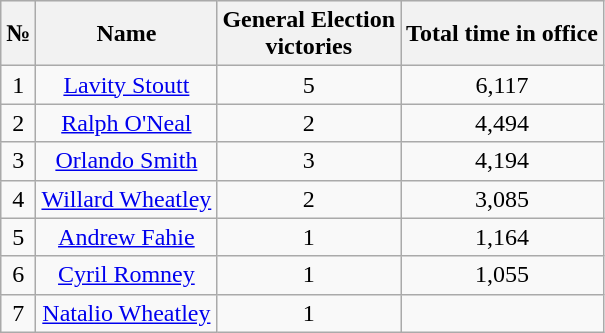<table class="wikitable" style="text-align:center">
<tr align=center bgcolor=#ebebeb>
<th>№</th>
<th>Name</th>
<th>General Election<br>victories</th>
<th>Total time in office<br></th>
</tr>
<tr>
<td>1</td>
<td><a href='#'>Lavity Stoutt</a></td>
<td>5</td>
<td>6,117</td>
</tr>
<tr>
<td>2</td>
<td><a href='#'>Ralph O'Neal</a></td>
<td>2</td>
<td>4,494</td>
</tr>
<tr>
<td>3</td>
<td><a href='#'>Orlando Smith</a></td>
<td>3</td>
<td>4,194</td>
</tr>
<tr>
<td>4</td>
<td><a href='#'>Willard Wheatley</a></td>
<td>2</td>
<td>3,085</td>
</tr>
<tr>
<td>5</td>
<td><a href='#'>Andrew Fahie</a></td>
<td>1</td>
<td>1,164</td>
</tr>
<tr>
<td>6</td>
<td><a href='#'>Cyril Romney</a></td>
<td>1</td>
<td>1,055</td>
</tr>
<tr>
<td>7</td>
<td><a href='#'>Natalio Wheatley</a></td>
<td>1</td>
<td></td>
</tr>
</table>
